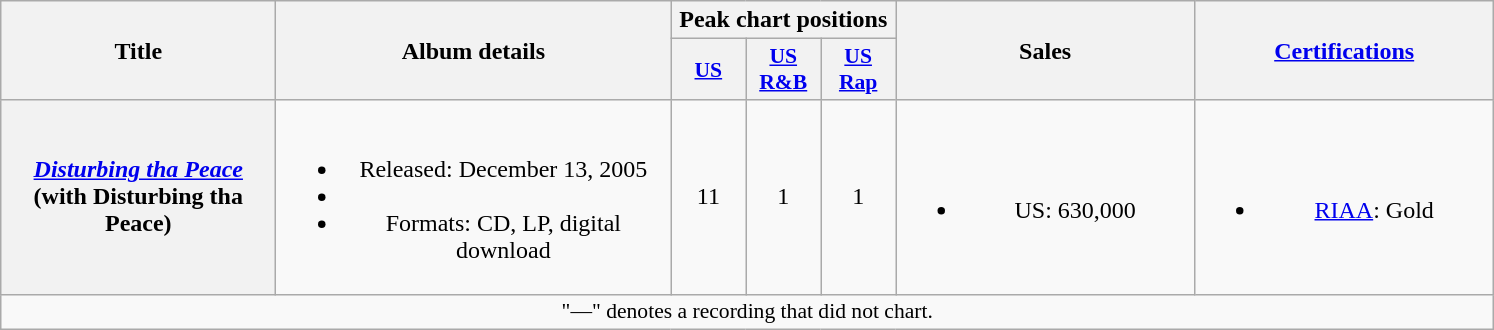<table class="wikitable plainrowheaders" style="text-align:center;">
<tr>
<th scope="col" rowspan="2" style="width:11em;">Title</th>
<th scope="col" rowspan="2" style="width:16em;">Album details</th>
<th scope="col" colspan="3">Peak chart positions</th>
<th scope="col" rowspan="2" style="width:12em;">Sales</th>
<th scope="col" rowspan="2" style="width:12em;"><a href='#'>Certifications</a></th>
</tr>
<tr>
<th style="width:3em;font-size:90%;"><a href='#'>US</a></th>
<th style="width:3em;font-size:90%;"><a href='#'>US<br>R&B</a></th>
<th style="width:3em;font-size:90%;"><a href='#'>US<br>Rap</a></th>
</tr>
<tr>
<th scope="row"><em><a href='#'>Disturbing tha Peace</a></em><br><span>(with Disturbing tha Peace)</span></th>
<td><br><ul><li>Released: December 13, 2005</li><li></li><li>Formats: CD, LP, digital download</li></ul></td>
<td>11</td>
<td>1</td>
<td>1</td>
<td><br><ul><li>US: 630,000</li></ul></td>
<td><br><ul><li><a href='#'>RIAA</a>: Gold</li></ul></td>
</tr>
<tr>
<td colspan="7" style="font-size:90%">"—" denotes a recording that did not chart.</td>
</tr>
</table>
